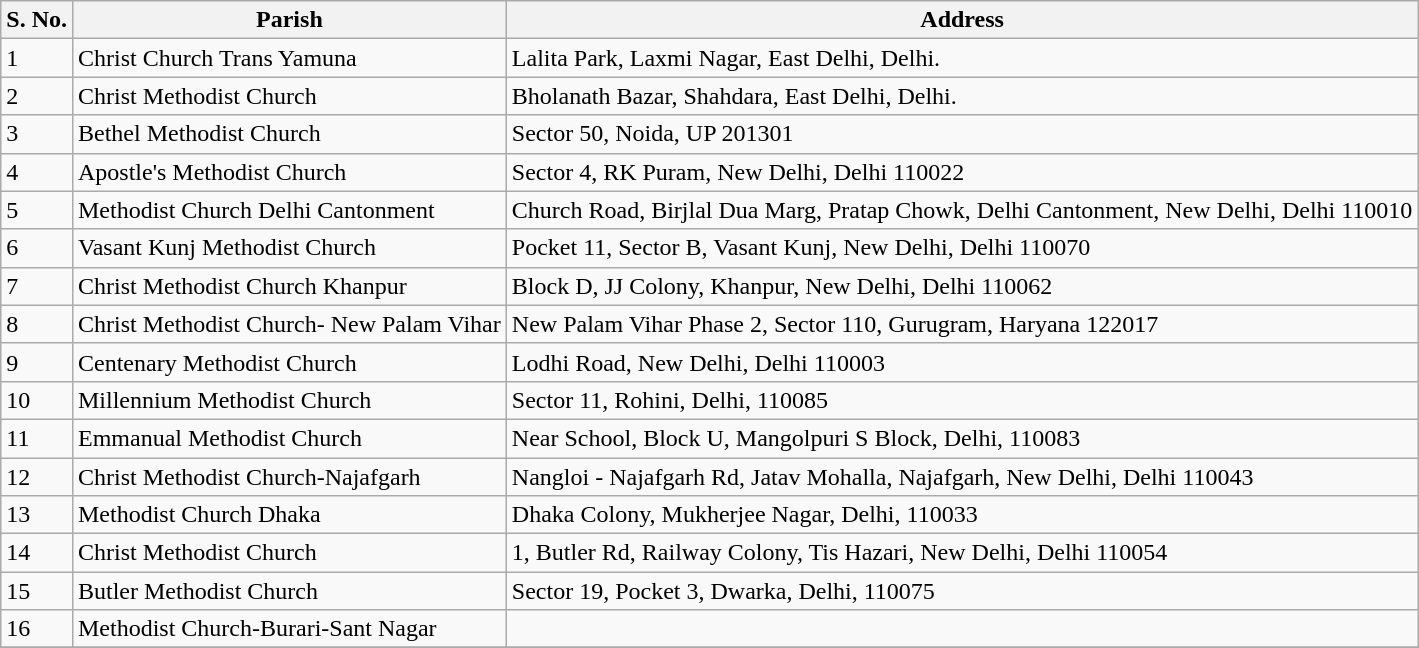<table class="wikitable">
<tr>
<th>S. No.</th>
<th>Parish</th>
<th>Address</th>
</tr>
<tr>
<td>1</td>
<td>Christ Church Trans Yamuna</td>
<td>Lalita Park, Laxmi Nagar, East Delhi, Delhi.</td>
</tr>
<tr>
<td>2</td>
<td>Christ Methodist Church</td>
<td>Bholanath Bazar, Shahdara, East Delhi, Delhi.</td>
</tr>
<tr>
<td>3</td>
<td>Bethel Methodist Church</td>
<td>Sector 50, Noida, UP 201301</td>
</tr>
<tr>
<td>4</td>
<td>Apostle's Methodist Church</td>
<td>Sector 4, RK Puram, New Delhi, Delhi 110022</td>
</tr>
<tr>
<td>5</td>
<td>Methodist Church Delhi Cantonment</td>
<td>Church Road, Birjlal Dua Marg, Pratap Chowk, Delhi Cantonment, New Delhi, Delhi 110010</td>
</tr>
<tr>
<td>6</td>
<td>Vasant Kunj Methodist Church</td>
<td>Pocket 11, Sector B, Vasant Kunj, New Delhi, Delhi 110070</td>
</tr>
<tr>
<td>7</td>
<td>Christ Methodist Church Khanpur</td>
<td>Block D, JJ Colony, Khanpur, New Delhi, Delhi 110062</td>
</tr>
<tr>
<td>8</td>
<td>Christ Methodist Church- New Palam Vihar</td>
<td>New Palam Vihar Phase 2, Sector 110, Gurugram, Haryana 122017</td>
</tr>
<tr>
<td>9</td>
<td>Centenary Methodist Church</td>
<td>Lodhi Road, New Delhi, Delhi 110003</td>
</tr>
<tr>
<td>10</td>
<td>Millennium Methodist Church</td>
<td>Sector 11, Rohini, Delhi, 110085</td>
</tr>
<tr>
<td>11</td>
<td>Emmanual Methodist Church</td>
<td>Near School, Block U, Mangolpuri S Block, Delhi, 110083</td>
</tr>
<tr>
<td>12</td>
<td>Christ Methodist Church-Najafgarh</td>
<td>Nangloi - Najafgarh Rd, Jatav Mohalla, Najafgarh, New Delhi, Delhi 110043</td>
</tr>
<tr>
<td>13</td>
<td>Methodist Church Dhaka</td>
<td>Dhaka Colony, Mukherjee Nagar, Delhi, 110033</td>
</tr>
<tr>
<td>14</td>
<td>Christ Methodist Church</td>
<td>1, Butler Rd, Railway Colony, Tis Hazari, New Delhi, Delhi 110054</td>
</tr>
<tr>
<td>15</td>
<td>Butler Methodist Church</td>
<td>Sector 19, Pocket 3, Dwarka, Delhi, 110075</td>
</tr>
<tr>
<td>16</td>
<td>Methodist Church-Burari-Sant Nagar</td>
<td></td>
</tr>
<tr>
</tr>
</table>
